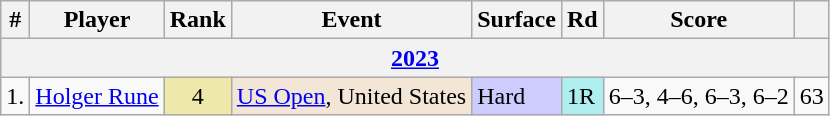<table class="wikitable sortable">
<tr>
<th>#</th>
<th>Player</th>
<th>Rank</th>
<th>Event</th>
<th>Surface</th>
<th>Rd</th>
<th class=unsortable>Score</th>
<th></th>
</tr>
<tr>
<th colspan=8><a href='#'>2023</a></th>
</tr>
<tr>
<td>1.</td>
<td> <a href='#'>Holger Rune</a></td>
<td align=center bgcolor=eee8aa>4</td>
<td bgcolor=f3e6d7><a href='#'>US Open</a>, United States</td>
<td bgcolor=ccccff>Hard</td>
<td bgcolor=afeeee>1R</td>
<td>6–3, 4–6, 6–3, 6–2</td>
<td align=center>63</td>
</tr>
</table>
